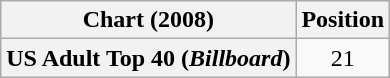<table class="wikitable plainrowheaders" style="text-align:center">
<tr>
<th>Chart (2008)</th>
<th>Position</th>
</tr>
<tr>
<th scope="row">US Adult Top 40 (<em>Billboard</em>)</th>
<td>21</td>
</tr>
</table>
